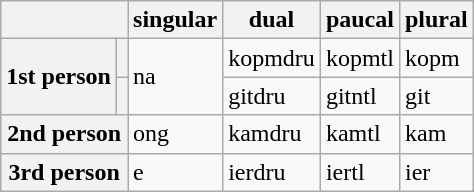<table class="wikitable">
<tr>
<th colspan="2"></th>
<th>singular</th>
<th>dual</th>
<th>paucal</th>
<th>plural</th>
</tr>
<tr>
<th rowspan="2">1st person</th>
<th></th>
<td rowspan="2">na</td>
<td>kopmdru</td>
<td>kopmtl</td>
<td>kopm</td>
</tr>
<tr>
<th></th>
<td>gitdru</td>
<td>gitntl</td>
<td>git</td>
</tr>
<tr>
<th colspan="2">2nd person</th>
<td>ong</td>
<td>kamdru</td>
<td>kamtl</td>
<td>kam</td>
</tr>
<tr>
<th colspan="2">3rd person</th>
<td>e</td>
<td>ierdru</td>
<td>iertl</td>
<td>ier</td>
</tr>
</table>
